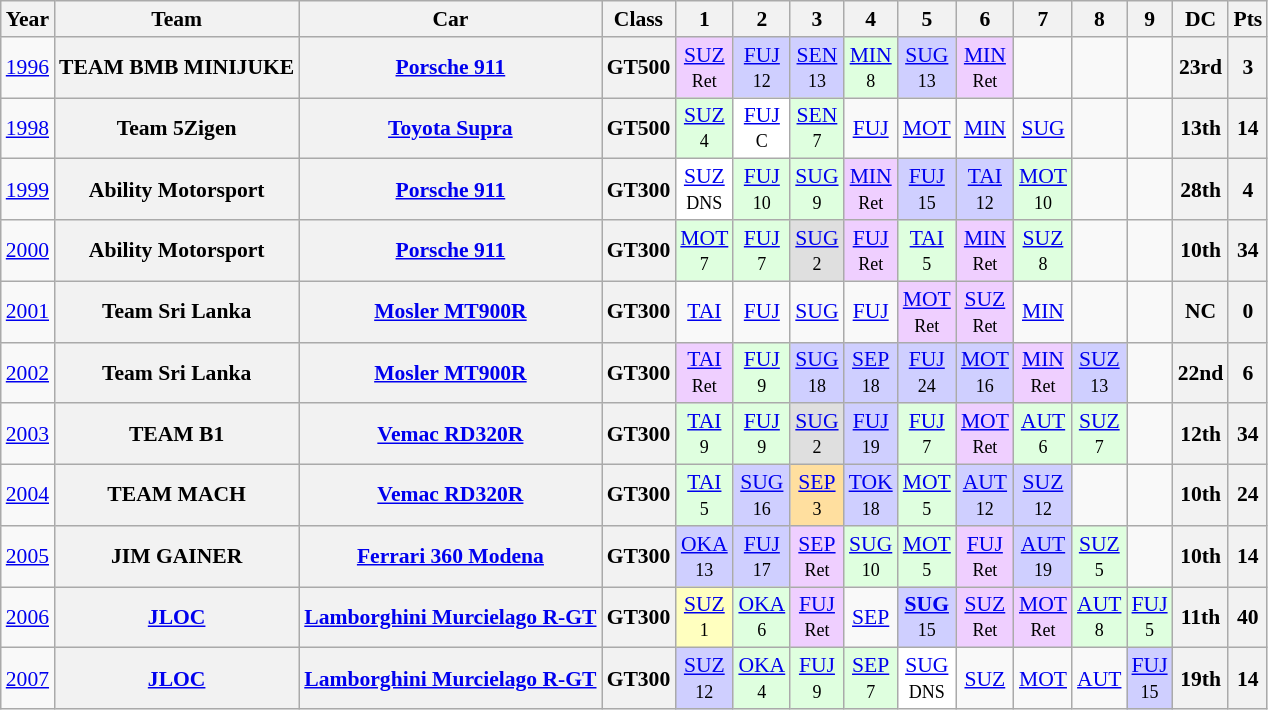<table class="wikitable" style="text-align:center; font-size:90%">
<tr>
<th>Year</th>
<th>Team</th>
<th>Car</th>
<th>Class</th>
<th>1</th>
<th>2</th>
<th>3</th>
<th>4</th>
<th>5</th>
<th>6</th>
<th>7</th>
<th>8</th>
<th>9</th>
<th>DC</th>
<th>Pts</th>
</tr>
<tr>
<td><a href='#'>1996</a></td>
<th>TEAM BMB MINIJUKE</th>
<th><a href='#'>Porsche 911</a></th>
<th>GT500</th>
<td bgcolor="#EFCFFF"><a href='#'>SUZ</a><br><small>Ret</small></td>
<td bgcolor="#CFCFFF"><a href='#'>FUJ</a><br><small>12</small></td>
<td bgcolor="#CFCFFF"><a href='#'>SEN</a><br><small>13</small></td>
<td bgcolor="#DFFFDF"><a href='#'>MIN</a><br><small>8</small></td>
<td bgcolor="#CFCFFF"><a href='#'>SUG</a><br><small>13</small></td>
<td bgcolor="#EFCFFF"><a href='#'>MIN</a><br><small>Ret</small></td>
<td></td>
<td></td>
<td></td>
<th>23rd</th>
<th>3</th>
</tr>
<tr>
<td><a href='#'>1998</a></td>
<th>Team 5Zigen</th>
<th><a href='#'>Toyota Supra</a></th>
<th>GT500</th>
<td bgcolor="#DFFFDF"><a href='#'>SUZ</a><br><small>4</small></td>
<td bgcolor="#FFFFFF"><a href='#'>FUJ</a><br><small>C</small></td>
<td bgcolor="#DFFFDF"><a href='#'>SEN</a><br><small>7</small></td>
<td><a href='#'>FUJ</a></td>
<td><a href='#'>MOT</a></td>
<td><a href='#'>MIN</a></td>
<td><a href='#'>SUG</a></td>
<td></td>
<td></td>
<th>13th</th>
<th>14</th>
</tr>
<tr>
<td><a href='#'>1999</a></td>
<th>Ability Motorsport</th>
<th><a href='#'>Porsche 911</a></th>
<th>GT300</th>
<td bgcolor="#FFFFFF"><a href='#'>SUZ</a><br><small>DNS</small></td>
<td bgcolor="#DFFFDF"><a href='#'>FUJ</a><br><small>10</small></td>
<td bgcolor="#DFFFDF"><a href='#'>SUG</a><br><small>9</small></td>
<td bgcolor="#EFCFFF"><a href='#'>MIN</a><br><small>Ret</small></td>
<td bgcolor="#CFCFFF"><a href='#'>FUJ</a><br><small>15</small></td>
<td bgcolor="#CFCFFF"><a href='#'>TAI</a><br><small>12</small></td>
<td bgcolor="#DFFFDF"><a href='#'>MOT</a><br><small>10</small></td>
<td></td>
<td></td>
<th>28th</th>
<th>4</th>
</tr>
<tr>
<td><a href='#'>2000</a></td>
<th>Ability Motorsport</th>
<th><a href='#'>Porsche 911</a></th>
<th>GT300</th>
<td bgcolor="#DFFFDF"><a href='#'>MOT</a><br><small>7</small></td>
<td bgcolor="#DFFFDF"><a href='#'>FUJ</a><br><small>7</small></td>
<td bgcolor="#DFDFDF"><a href='#'>SUG</a><br><small>2</small></td>
<td bgcolor="#EFCFFF"><a href='#'>FUJ</a><br><small>Ret</small></td>
<td bgcolor="#DFFFDF"><a href='#'>TAI</a><br><small>5</small></td>
<td bgcolor="#EFCFFF"><a href='#'>MIN</a><br><small>Ret</small></td>
<td bgcolor="#DFFFDF"><a href='#'>SUZ</a><br><small>8</small></td>
<td></td>
<td></td>
<th>10th</th>
<th>34</th>
</tr>
<tr>
<td><a href='#'>2001</a></td>
<th>Team Sri Lanka</th>
<th><a href='#'>Mosler MT900R</a></th>
<th>GT300</th>
<td><a href='#'>TAI</a></td>
<td><a href='#'>FUJ</a></td>
<td><a href='#'>SUG</a></td>
<td><a href='#'>FUJ</a></td>
<td bgcolor="#EFCFFF"><a href='#'>MOT</a><br><small>Ret</small></td>
<td bgcolor="#EFCFFF"><a href='#'>SUZ</a><br><small>Ret</small></td>
<td><a href='#'>MIN</a></td>
<td></td>
<td></td>
<th>NC</th>
<th>0</th>
</tr>
<tr>
<td><a href='#'>2002</a></td>
<th>Team Sri Lanka</th>
<th><a href='#'>Mosler MT900R</a></th>
<th>GT300</th>
<td bgcolor="#EFCFFF"><a href='#'>TAI</a><br><small>Ret</small></td>
<td bgcolor="#DFFFDF"><a href='#'>FUJ</a><br><small>9</small></td>
<td bgcolor="#CFCFFF"><a href='#'>SUG</a><br><small>18</small></td>
<td bgcolor="#CFCFFF"><a href='#'>SEP</a><br><small>18</small></td>
<td bgcolor="#CFCFFF"><a href='#'>FUJ</a><br><small>24</small></td>
<td bgcolor="#CFCFFF"><a href='#'>MOT</a><br><small>16</small></td>
<td bgcolor="#EFCFFF"><a href='#'>MIN</a><br><small>Ret</small></td>
<td bgcolor="#CFCFFF"><a href='#'>SUZ</a><br><small>13</small></td>
<td></td>
<th>22nd</th>
<th>6</th>
</tr>
<tr>
<td><a href='#'>2003</a></td>
<th>TEAM B1</th>
<th><a href='#'>Vemac RD320R</a></th>
<th>GT300</th>
<td bgcolor="#DFFFDF"><a href='#'>TAI</a><br><small>9</small></td>
<td bgcolor="#DFFFDF"><a href='#'>FUJ</a><br><small>9</small></td>
<td bgcolor="#DFDFDF"><a href='#'>SUG</a><br><small>2</small></td>
<td bgcolor="#CFCFFF"><a href='#'>FUJ</a><br><small>19</small></td>
<td bgcolor="#DFFFDF"><a href='#'>FUJ</a><br><small>7</small></td>
<td bgcolor="#EFCFFF"><a href='#'>MOT</a><br><small>Ret</small></td>
<td bgcolor="#DFFFDF"><a href='#'>AUT</a><br><small>6</small></td>
<td bgcolor="#DFFFDF"><a href='#'>SUZ</a><br><small>7</small></td>
<td></td>
<th>12th</th>
<th>34</th>
</tr>
<tr>
<td><a href='#'>2004</a></td>
<th>TEAM MACH</th>
<th><a href='#'>Vemac RD320R</a></th>
<th>GT300</th>
<td bgcolor="#DFFFDF"><a href='#'>TAI</a><br><small>5</small></td>
<td bgcolor="#CFCFFF"><a href='#'>SUG</a><br><small>16</small></td>
<td bgcolor="#FFDF9F"><a href='#'>SEP</a><br><small>3</small></td>
<td bgcolor="#CFCFFF"><a href='#'>TOK</a><br><small>18</small></td>
<td bgcolor="#DFFFDF"><a href='#'>MOT</a><br><small>5</small></td>
<td bgcolor="#CFCFFF"><a href='#'>AUT</a><br><small>12</small></td>
<td bgcolor="#CFCFFF"><a href='#'>SUZ</a><br><small>12</small></td>
<td></td>
<td></td>
<th>10th</th>
<th>24</th>
</tr>
<tr>
<td><a href='#'>2005</a></td>
<th>JIM GAINER</th>
<th><a href='#'>Ferrari 360 Modena</a></th>
<th>GT300</th>
<td bgcolor="#CFCFFF"><a href='#'>OKA</a><br><small>13</small></td>
<td bgcolor="#CFCFFF"><a href='#'>FUJ</a><br><small>17</small></td>
<td bgcolor="#EFCFFF"><a href='#'>SEP</a><br><small>Ret</small></td>
<td bgcolor="#DFFFDF"><a href='#'>SUG</a><br><small>10</small></td>
<td bgcolor="#DFFFDF"><a href='#'>MOT</a><br><small>5</small></td>
<td bgcolor="#EFCFFF"><a href='#'>FUJ</a><br><small>Ret</small></td>
<td bgcolor="#CFCFFF"><a href='#'>AUT</a><br><small>19</small></td>
<td bgcolor="#DFFFDF"><a href='#'>SUZ</a><br><small>5</small></td>
<td></td>
<th>10th</th>
<th>14</th>
</tr>
<tr>
<td><a href='#'>2006</a></td>
<th><a href='#'>JLOC</a></th>
<th><a href='#'>Lamborghini Murcielago R-GT</a></th>
<th>GT300</th>
<td bgcolor="#FFFFBF"><a href='#'>SUZ</a><br><small>1</small></td>
<td bgcolor="#DFFFDF"><a href='#'>OKA</a><br><small>6</small></td>
<td bgcolor="#EFCFFF"><a href='#'>FUJ</a><br><small>Ret</small></td>
<td><a href='#'>SEP</a></td>
<td bgcolor="#CFCFFF"><strong><a href='#'>SUG</a></strong><br><small>15</small></td>
<td bgcolor="#EFCFFF"><a href='#'>SUZ</a><br><small>Ret</small></td>
<td bgcolor="#EFCFFF"><a href='#'>MOT</a><br><small>Ret</small></td>
<td bgcolor="#DFFFDF"><a href='#'>AUT</a><br><small>8</small></td>
<td bgcolor="#DFFFDF"><a href='#'>FUJ</a><br><small>5</small></td>
<th>11th</th>
<th>40</th>
</tr>
<tr>
<td><a href='#'>2007</a></td>
<th><a href='#'>JLOC</a></th>
<th><a href='#'>Lamborghini Murcielago R-GT</a></th>
<th>GT300</th>
<td bgcolor="#CFCFFF"><a href='#'>SUZ</a><br><small>12</small></td>
<td bgcolor="#DFFFDF"><a href='#'>OKA</a><br><small>4</small></td>
<td bgcolor="#DFFFDF"><a href='#'>FUJ</a><br><small>9</small></td>
<td bgcolor="#DFFFDF"><a href='#'>SEP</a><br><small>7</small></td>
<td bgcolor="#FFFFFF"><a href='#'>SUG</a><br><small>DNS</small></td>
<td><a href='#'>SUZ</a></td>
<td><a href='#'>MOT</a></td>
<td><a href='#'>AUT</a></td>
<td bgcolor="#CFCFFF"><a href='#'>FUJ</a><br><small>15</small></td>
<th>19th</th>
<th>14</th>
</tr>
</table>
